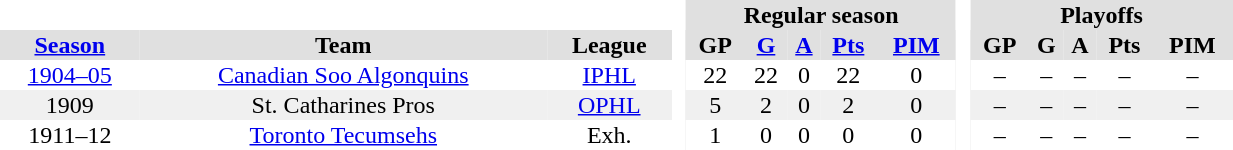<table BORDER="0" CELLPADDING="1" CELLSPACING="0" width="65%" style="text-align:center">
<tr bgcolor="#e0e0e0">
<th colspan="3" bgcolor="#ffffff"> </th>
<th rowspan="99" bgcolor="#ffffff"> </th>
<th colspan="5">Regular season</th>
<th rowspan="99" bgcolor="#ffffff"> </th>
<th colspan="5">Playoffs</th>
</tr>
<tr bgcolor="#e0e0e0">
<th><a href='#'>Season</a></th>
<th>Team</th>
<th>League</th>
<th>GP</th>
<th><a href='#'>G</a></th>
<th><a href='#'>A</a></th>
<th><a href='#'>Pts</a></th>
<th><a href='#'>PIM</a></th>
<th>GP</th>
<th>G</th>
<th>A</th>
<th>Pts</th>
<th>PIM</th>
</tr>
<tr ALIGN="center">
<td><a href='#'>1904–05</a></td>
<td><a href='#'>Canadian Soo Algonquins</a></td>
<td><a href='#'>IPHL</a></td>
<td>22</td>
<td>22</td>
<td>0</td>
<td>22</td>
<td>0</td>
<td>–</td>
<td>–</td>
<td>–</td>
<td>–</td>
<td>–</td>
</tr>
<tr ALIGN="center" bgcolor="#f0f0f0">
<td>1909</td>
<td>St. Catharines Pros</td>
<td><a href='#'>OPHL</a></td>
<td>5</td>
<td>2</td>
<td>0</td>
<td>2</td>
<td>0</td>
<td>–</td>
<td>–</td>
<td>–</td>
<td>–</td>
<td>–</td>
</tr>
<tr ALIGN="center">
<td>1911–12</td>
<td><a href='#'>Toronto Tecumsehs</a></td>
<td>Exh.</td>
<td>1</td>
<td>0</td>
<td>0</td>
<td>0</td>
<td>0</td>
<td>–</td>
<td>–</td>
<td>–</td>
<td>–</td>
<td>–</td>
</tr>
</table>
